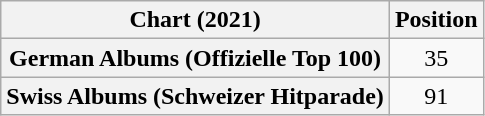<table class="wikitable sortable plainrowheaders" style="text-align:center">
<tr>
<th scope="col">Chart (2021)</th>
<th scope="col">Position</th>
</tr>
<tr>
<th scope="row">German Albums (Offizielle Top 100)</th>
<td>35</td>
</tr>
<tr>
<th scope="row">Swiss Albums (Schweizer Hitparade)</th>
<td>91</td>
</tr>
</table>
